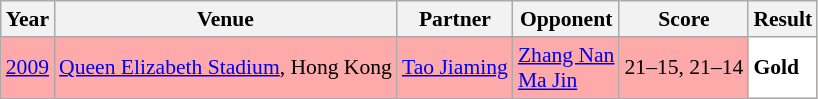<table class="sortable wikitable" style="font-size: 90%;">
<tr>
<th>Year</th>
<th>Venue</th>
<th>Partner</th>
<th>Opponent</th>
<th>Score</th>
<th>Result</th>
</tr>
<tr style="background:#FFAAAA">
<td align="center"><a href='#'>2009</a></td>
<td align="left"><a href='#'>Queen Elizabeth Stadium</a>, Hong Kong</td>
<td align="left"> <a href='#'>Tao Jiaming</a></td>
<td align="left"> <a href='#'>Zhang Nan</a><br> <a href='#'>Ma Jin</a></td>
<td align="left">21–15, 21–14</td>
<td style="text-align:left; background:white"> <strong>Gold</strong></td>
</tr>
</table>
